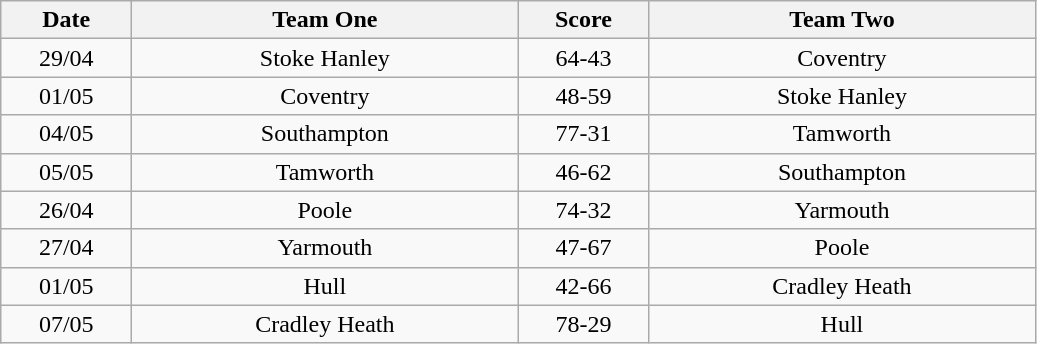<table class="wikitable" style="text-align: center">
<tr>
<th width=80>Date</th>
<th width=250>Team One</th>
<th width=80>Score</th>
<th width=250>Team Two</th>
</tr>
<tr>
<td>29/04</td>
<td>Stoke Hanley</td>
<td>64-43</td>
<td>Coventry</td>
</tr>
<tr>
<td>01/05</td>
<td>Coventry</td>
<td>48-59</td>
<td>Stoke Hanley</td>
</tr>
<tr>
<td>04/05</td>
<td>Southampton</td>
<td>77-31</td>
<td>Tamworth</td>
</tr>
<tr>
<td>05/05</td>
<td>Tamworth</td>
<td>46-62</td>
<td>Southampton</td>
</tr>
<tr>
<td>26/04</td>
<td>Poole</td>
<td>74-32</td>
<td>Yarmouth</td>
</tr>
<tr>
<td>27/04</td>
<td>Yarmouth</td>
<td>47-67</td>
<td>Poole</td>
</tr>
<tr>
<td>01/05</td>
<td>Hull</td>
<td>42-66</td>
<td>Cradley Heath</td>
</tr>
<tr>
<td>07/05</td>
<td>Cradley Heath</td>
<td>78-29</td>
<td>Hull</td>
</tr>
</table>
